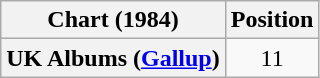<table class="wikitable plainrowheaders" style="text-align:center">
<tr>
<th scope="col">Chart (1984)</th>
<th scope="col">Position</th>
</tr>
<tr>
<th scope="row">UK Albums (<a href='#'>Gallup</a>)</th>
<td>11</td>
</tr>
</table>
